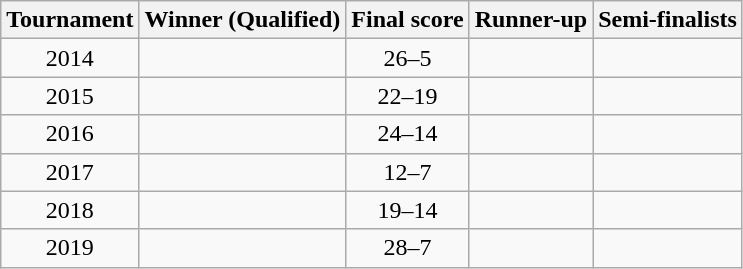<table class="wikitable" style="font-size:100%;">
<tr>
<th>Tournament</th>
<th>Winner (Qualified)</th>
<th>Final score</th>
<th>Runner-up</th>
<th>Semi-finalists</th>
</tr>
<tr>
<td align=center>2014</td>
<td></td>
<td align=center>26–5</td>
<td></td>
<td><br> </td>
</tr>
<tr>
<td align=center>2015</td>
<td></td>
<td align=center>22–19</td>
<td></td>
<td><br> </td>
</tr>
<tr>
<td align=center>2016</td>
<td></td>
<td align=center>24–14</td>
<td></td>
<td><br> </td>
</tr>
<tr>
<td align=center>2017</td>
<td></td>
<td align=center>12–7</td>
<td></td>
<td><br> </td>
</tr>
<tr>
<td align=center>2018</td>
<td></td>
<td align=center>19–14</td>
<td></td>
<td><br> </td>
</tr>
<tr>
<td align=center>2019</td>
<td></td>
<td align=center>28–7</td>
<td></td>
<td> <br> </td>
</tr>
</table>
